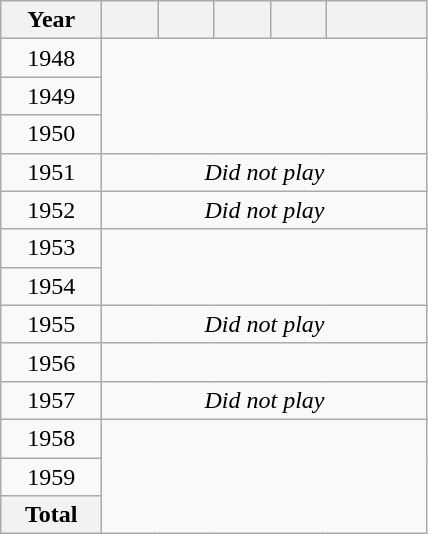<table class="wikitable" style="text-align: center">
<tr>
<th width="60">Year</th>
<th width="30"></th>
<th width="30"></th>
<th width="30"></th>
<th width="30"></th>
<th width="60"></th>
</tr>
<tr>
<td>1948<br></td>
</tr>
<tr>
<td>1949<br></td>
</tr>
<tr>
<td>1950<br></td>
</tr>
<tr>
<td>1951</td>
<td colspan="5"><em>Did not play</em></td>
</tr>
<tr>
<td>1952</td>
<td colspan="5"><em>Did not play</em></td>
</tr>
<tr>
<td>1953<br></td>
</tr>
<tr>
<td>1954<br></td>
</tr>
<tr>
<td>1955</td>
<td colspan="5"><em>Did not play</em></td>
</tr>
<tr>
<td>1956<br></td>
</tr>
<tr>
<td>1957</td>
<td colspan="5"><em>Did not play</em></td>
</tr>
<tr>
<td>1958<br></td>
</tr>
<tr>
<td>1959<br></td>
</tr>
<tr>
<th>Total<br></th>
</tr>
</table>
